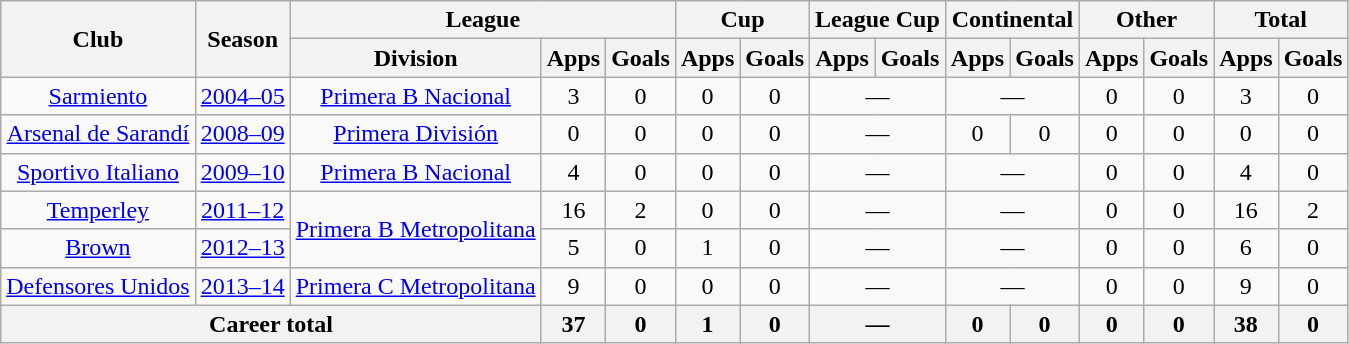<table class="wikitable" style="text-align:center">
<tr>
<th rowspan="2">Club</th>
<th rowspan="2">Season</th>
<th colspan="3">League</th>
<th colspan="2">Cup</th>
<th colspan="2">League Cup</th>
<th colspan="2">Continental</th>
<th colspan="2">Other</th>
<th colspan="2">Total</th>
</tr>
<tr>
<th>Division</th>
<th>Apps</th>
<th>Goals</th>
<th>Apps</th>
<th>Goals</th>
<th>Apps</th>
<th>Goals</th>
<th>Apps</th>
<th>Goals</th>
<th>Apps</th>
<th>Goals</th>
<th>Apps</th>
<th>Goals</th>
</tr>
<tr>
<td rowspan="1"><a href='#'>Sarmiento</a></td>
<td><a href='#'>2004–05</a></td>
<td rowspan="1"><a href='#'>Primera B Nacional</a></td>
<td>3</td>
<td>0</td>
<td>0</td>
<td>0</td>
<td colspan="2">—</td>
<td colspan="2">—</td>
<td>0</td>
<td>0</td>
<td>3</td>
<td>0</td>
</tr>
<tr>
<td rowspan="1"><a href='#'>Arsenal de Sarandí</a></td>
<td><a href='#'>2008–09</a></td>
<td rowspan="1"><a href='#'>Primera División</a></td>
<td>0</td>
<td>0</td>
<td>0</td>
<td>0</td>
<td colspan="2">—</td>
<td>0</td>
<td>0</td>
<td>0</td>
<td>0</td>
<td>0</td>
<td>0</td>
</tr>
<tr>
<td rowspan="1"><a href='#'>Sportivo Italiano</a></td>
<td><a href='#'>2009–10</a></td>
<td rowspan="1"><a href='#'>Primera B Nacional</a></td>
<td>4</td>
<td>0</td>
<td>0</td>
<td>0</td>
<td colspan="2">—</td>
<td colspan="2">—</td>
<td>0</td>
<td>0</td>
<td>4</td>
<td>0</td>
</tr>
<tr>
<td rowspan="1"><a href='#'>Temperley</a></td>
<td><a href='#'>2011–12</a></td>
<td rowspan="2"><a href='#'>Primera B Metropolitana</a></td>
<td>16</td>
<td>2</td>
<td>0</td>
<td>0</td>
<td colspan="2">—</td>
<td colspan="2">—</td>
<td>0</td>
<td>0</td>
<td>16</td>
<td>2</td>
</tr>
<tr>
<td rowspan="1"><a href='#'>Brown</a></td>
<td><a href='#'>2012–13</a></td>
<td>5</td>
<td>0</td>
<td>1</td>
<td>0</td>
<td colspan="2">—</td>
<td colspan="2">—</td>
<td>0</td>
<td>0</td>
<td>6</td>
<td>0</td>
</tr>
<tr>
<td rowspan="1"><a href='#'>Defensores Unidos</a></td>
<td><a href='#'>2013–14</a></td>
<td rowspan="1"><a href='#'>Primera C Metropolitana</a></td>
<td>9</td>
<td>0</td>
<td>0</td>
<td>0</td>
<td colspan="2">—</td>
<td colspan="2">—</td>
<td>0</td>
<td>0</td>
<td>9</td>
<td>0</td>
</tr>
<tr>
<th colspan="3">Career total</th>
<th>37</th>
<th>0</th>
<th>1</th>
<th>0</th>
<th colspan="2">—</th>
<th>0</th>
<th>0</th>
<th>0</th>
<th>0</th>
<th>38</th>
<th>0</th>
</tr>
</table>
